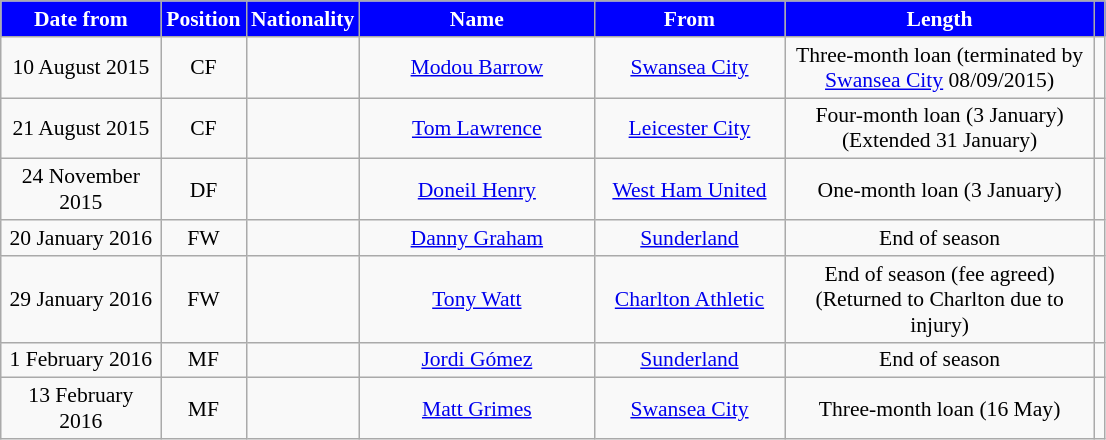<table class="wikitable"  style="text-align:center; font-size:90%; ">
<tr>
<th style="background:#0000FF; color:white; width:100px;">Date from</th>
<th style="background:#0000FF; color:white; width:50px;">Position</th>
<th style="background:#0000FF; color:white; width:50px;">Nationality</th>
<th style="background:#0000FF; color:white; width:150px;">Name</th>
<th style="background:#0000FF; color:white; width:120px;">From</th>
<th style="background:#0000FF; color:white; width:200px;">Length</th>
<th style="background:#0000FF; color:white;"></th>
</tr>
<tr>
<td>10 August 2015</td>
<td>CF</td>
<td></td>
<td><a href='#'>Modou Barrow</a></td>
<td><a href='#'>Swansea City</a></td>
<td>Three-month loan (terminated by <a href='#'>Swansea City</a> 08/09/2015)</td>
<td></td>
</tr>
<tr>
<td>21 August 2015</td>
<td>CF</td>
<td></td>
<td><a href='#'>Tom Lawrence</a></td>
<td><a href='#'>Leicester City</a></td>
<td>Four-month loan (3 January) (Extended 31 January)</td>
<td></td>
</tr>
<tr>
<td>24 November 2015</td>
<td>DF</td>
<td></td>
<td><a href='#'>Doneil Henry</a></td>
<td><a href='#'>West Ham United</a></td>
<td>One-month loan (3 January)</td>
<td></td>
</tr>
<tr>
<td>20 January 2016</td>
<td>FW</td>
<td></td>
<td><a href='#'>Danny Graham</a></td>
<td><a href='#'>Sunderland</a></td>
<td>End of season</td>
<td></td>
</tr>
<tr>
<td>29 January 2016</td>
<td>FW</td>
<td></td>
<td><a href='#'>Tony Watt</a></td>
<td><a href='#'>Charlton Athletic</a></td>
<td>End of season (fee agreed)(Returned to Charlton due to injury)</td>
<td></td>
</tr>
<tr>
<td>1 February 2016</td>
<td>MF</td>
<td></td>
<td><a href='#'>Jordi Gómez</a></td>
<td><a href='#'>Sunderland</a></td>
<td>End of season</td>
<td></td>
</tr>
<tr>
<td>13 February 2016</td>
<td>MF</td>
<td></td>
<td><a href='#'>Matt Grimes</a></td>
<td><a href='#'>Swansea City</a></td>
<td>Three-month loan (16 May)</td>
<td></td>
</tr>
</table>
